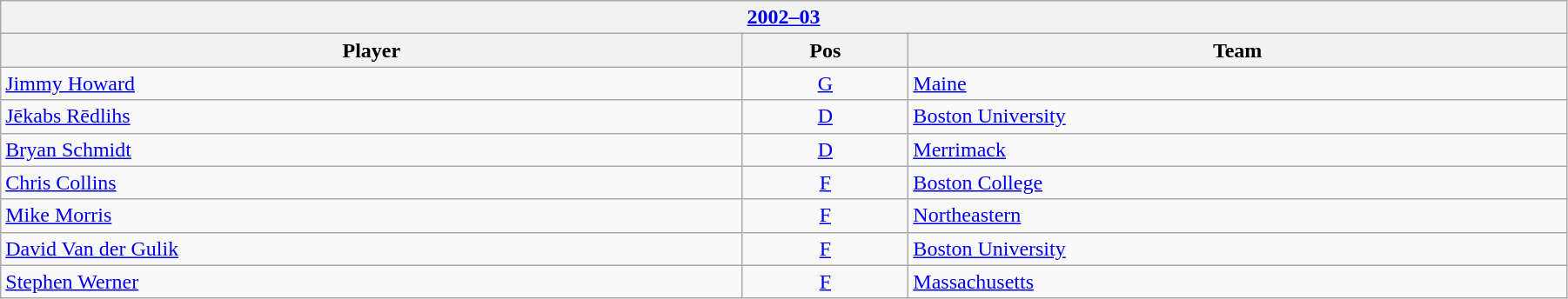<table class="wikitable" width=95%>
<tr>
<th colspan=3><a href='#'>2002–03</a></th>
</tr>
<tr>
<th>Player</th>
<th>Pos</th>
<th>Team</th>
</tr>
<tr>
<td><a href='#'>Jimmy Howard</a></td>
<td align=center><a href='#'>G</a></td>
<td><a href='#'>Maine</a></td>
</tr>
<tr>
<td><a href='#'>Jēkabs Rēdlihs</a></td>
<td align=center><a href='#'>D</a></td>
<td><a href='#'>Boston University</a></td>
</tr>
<tr>
<td><a href='#'>Bryan Schmidt</a></td>
<td align=center><a href='#'>D</a></td>
<td><a href='#'>Merrimack</a></td>
</tr>
<tr>
<td><a href='#'>Chris Collins</a></td>
<td align=center><a href='#'>F</a></td>
<td><a href='#'>Boston College</a></td>
</tr>
<tr>
<td><a href='#'>Mike Morris</a></td>
<td align=center><a href='#'>F</a></td>
<td><a href='#'>Northeastern</a></td>
</tr>
<tr>
<td><a href='#'>David Van der Gulik</a></td>
<td align=center><a href='#'>F</a></td>
<td><a href='#'>Boston University</a></td>
</tr>
<tr>
<td><a href='#'>Stephen Werner</a></td>
<td align=center><a href='#'>F</a></td>
<td><a href='#'>Massachusetts</a></td>
</tr>
</table>
